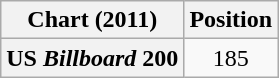<table class="wikitable plainrowheaders" style="text-align:center">
<tr>
<th scope="col">Chart (2011)</th>
<th scope="col">Position</th>
</tr>
<tr>
<th scope="row">US <em>Billboard</em> 200</th>
<td>185</td>
</tr>
</table>
